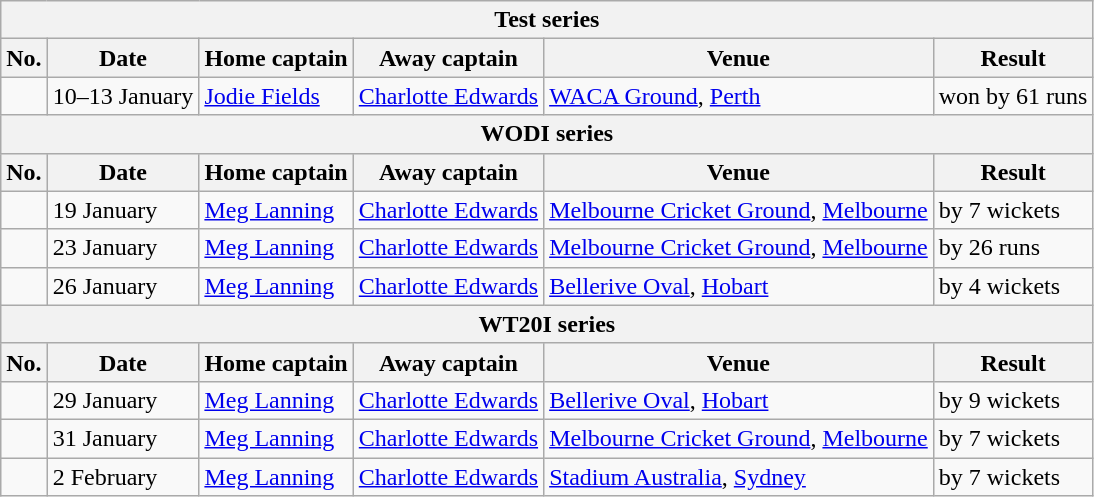<table class="wikitable">
<tr>
<th colspan="9">Test series</th>
</tr>
<tr>
<th>No.</th>
<th>Date</th>
<th>Home captain</th>
<th>Away captain</th>
<th>Venue</th>
<th>Result</th>
</tr>
<tr>
<td></td>
<td>10–13 January</td>
<td><a href='#'>Jodie Fields</a></td>
<td><a href='#'>Charlotte Edwards</a></td>
<td><a href='#'>WACA Ground</a>, <a href='#'>Perth</a></td>
<td> won by 61 runs</td>
</tr>
<tr>
<th colspan="9">WODI series</th>
</tr>
<tr>
<th>No.</th>
<th>Date</th>
<th>Home captain</th>
<th>Away captain</th>
<th>Venue</th>
<th>Result</th>
</tr>
<tr>
<td></td>
<td>19 January</td>
<td><a href='#'>Meg Lanning</a></td>
<td><a href='#'>Charlotte Edwards</a></td>
<td><a href='#'>Melbourne Cricket Ground</a>, <a href='#'>Melbourne</a></td>
<td> by 7 wickets</td>
</tr>
<tr>
<td></td>
<td>23 January</td>
<td><a href='#'>Meg Lanning</a></td>
<td><a href='#'>Charlotte Edwards</a></td>
<td><a href='#'>Melbourne Cricket Ground</a>, <a href='#'>Melbourne</a></td>
<td> by 26 runs</td>
</tr>
<tr>
<td></td>
<td>26 January</td>
<td><a href='#'>Meg Lanning</a></td>
<td><a href='#'>Charlotte Edwards</a></td>
<td><a href='#'>Bellerive Oval</a>, <a href='#'>Hobart</a></td>
<td> by 4 wickets</td>
</tr>
<tr>
<th colspan="9">WT20I series</th>
</tr>
<tr>
<th>No.</th>
<th>Date</th>
<th>Home captain</th>
<th>Away captain</th>
<th>Venue</th>
<th>Result</th>
</tr>
<tr>
<td></td>
<td>29 January</td>
<td><a href='#'>Meg Lanning</a></td>
<td><a href='#'>Charlotte Edwards</a></td>
<td><a href='#'>Bellerive Oval</a>, <a href='#'>Hobart</a></td>
<td> by 9 wickets</td>
</tr>
<tr>
<td></td>
<td>31 January</td>
<td><a href='#'>Meg Lanning</a></td>
<td><a href='#'>Charlotte Edwards</a></td>
<td><a href='#'>Melbourne Cricket Ground</a>, <a href='#'>Melbourne</a></td>
<td> by 7 wickets</td>
</tr>
<tr>
<td></td>
<td>2 February</td>
<td><a href='#'>Meg Lanning</a></td>
<td><a href='#'>Charlotte Edwards</a></td>
<td><a href='#'>Stadium Australia</a>, <a href='#'>Sydney</a></td>
<td> by 7 wickets</td>
</tr>
</table>
